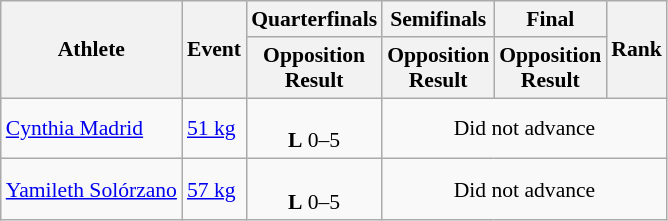<table class="wikitable" border="1" style="font-size:90%">
<tr>
<th rowspan=2>Athlete</th>
<th rowspan=2>Event</th>
<th>Quarterfinals</th>
<th>Semifinals</th>
<th>Final</th>
<th rowspan="2">Rank</th>
</tr>
<tr>
<th>Opposition<br>Result</th>
<th>Opposition<br>Result</th>
<th>Opposition<br>Result</th>
</tr>
<tr align=center>
<td align=left><a href='#'>Cynthia Madrid</a></td>
<td align=left><a href='#'>51 kg</a></td>
<td><br><strong>L</strong> 0–5</td>
<td colspan=3>Did not advance</td>
</tr>
<tr align=center>
<td align=left><a href='#'>Yamileth Solórzano</a></td>
<td align=left><a href='#'>57 kg</a></td>
<td><br><strong>L</strong> 0–5</td>
<td colspan=3>Did not advance</td>
</tr>
</table>
